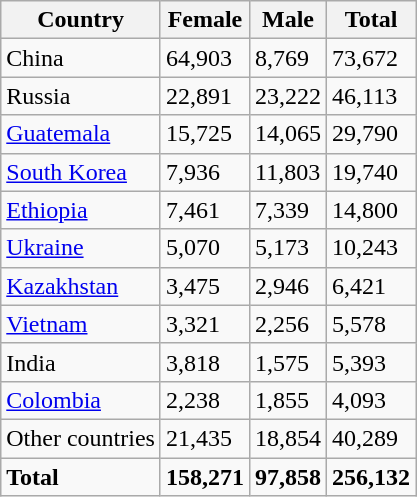<table class="wikitable">
<tr>
<th scope="col">Country</th>
<th scope="col">Female</th>
<th scope="col">Male</th>
<th scope="col">Total</th>
</tr>
<tr>
<td>China</td>
<td>64,903</td>
<td>8,769</td>
<td>73,672</td>
</tr>
<tr>
<td>Russia</td>
<td>22,891</td>
<td>23,222</td>
<td>46,113</td>
</tr>
<tr>
<td><a href='#'>Guatemala</a></td>
<td>15,725</td>
<td>14,065</td>
<td>29,790</td>
</tr>
<tr>
<td><a href='#'>South Korea</a></td>
<td>7,936</td>
<td>11,803</td>
<td>19,740</td>
</tr>
<tr>
<td><a href='#'>Ethiopia</a></td>
<td>7,461</td>
<td>7,339</td>
<td>14,800</td>
</tr>
<tr>
<td><a href='#'>Ukraine</a></td>
<td>5,070</td>
<td>5,173</td>
<td>10,243</td>
</tr>
<tr>
<td><a href='#'>Kazakhstan</a></td>
<td>3,475</td>
<td>2,946</td>
<td>6,421</td>
</tr>
<tr>
<td><a href='#'>Vietnam</a></td>
<td>3,321</td>
<td>2,256</td>
<td>5,578</td>
</tr>
<tr>
<td>India</td>
<td>3,818</td>
<td>1,575</td>
<td>5,393</td>
</tr>
<tr>
<td><a href='#'>Colombia</a></td>
<td>2,238</td>
<td>1,855</td>
<td>4,093</td>
</tr>
<tr>
<td>Other countries</td>
<td>21,435</td>
<td>18,854</td>
<td>40,289</td>
</tr>
<tr>
<td><strong>Total</strong></td>
<td><strong>158,271</strong></td>
<td><strong>97,858</strong></td>
<td><strong>256,132</strong></td>
</tr>
</table>
